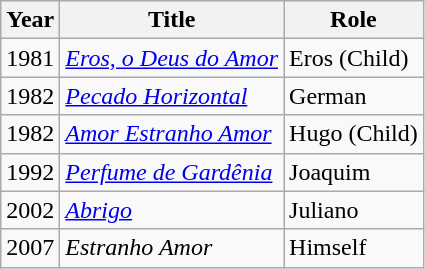<table - class="wikitable">
<tr>
<th>Year</th>
<th>Title</th>
<th>Role</th>
</tr>
<tr>
<td>1981</td>
<td><em><a href='#'>Eros, o Deus do Amor</a></em></td>
<td>Eros (Child)</td>
</tr>
<tr>
<td>1982</td>
<td><em><a href='#'>Pecado Horizontal</a></em></td>
<td>German</td>
</tr>
<tr>
<td>1982</td>
<td><em><a href='#'>Amor Estranho Amor</a></em></td>
<td>Hugo (Child)</td>
</tr>
<tr>
<td>1992</td>
<td><em><a href='#'>Perfume de Gardênia</a></em></td>
<td>Joaquim</td>
</tr>
<tr>
<td>2002</td>
<td><em><a href='#'>Abrigo</a></em></td>
<td>Juliano</td>
</tr>
<tr>
<td>2007</td>
<td><em>Estranho Amor</em></td>
<td>Himself</td>
</tr>
</table>
